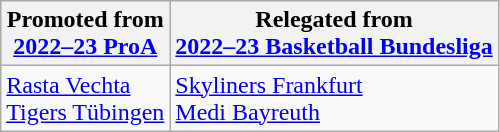<table class="wikitable">
<tr>
<th>Promoted from<br><a href='#'>2022–23 ProA</a></th>
<th>Relegated from<br><a href='#'>2022–23 Basketball Bundesliga</a></th>
</tr>
<tr>
<td><a href='#'>Rasta Vechta</a><br><a href='#'>Tigers Tübingen</a></td>
<td><a href='#'>Skyliners Frankfurt</a><br><a href='#'>Medi Bayreuth</a></td>
</tr>
</table>
